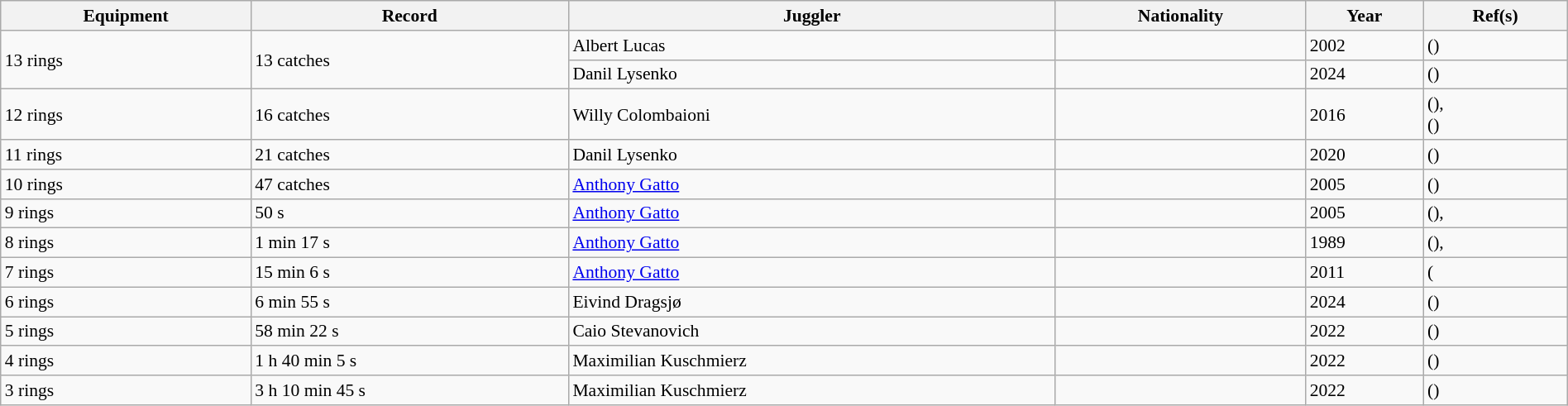<table class="wikitable plainrowheaders" style="font-size:90%; width: 100%;">
<tr>
<th>Equipment</th>
<th>Record</th>
<th>Juggler</th>
<th>Nationality</th>
<th>Year</th>
<th class="unsortable">Ref(s)</th>
</tr>
<tr>
<td rowspan="2">13 rings</td>
<td rowspan="2">13 catches</td>
<td>Albert Lucas</td>
<td></td>
<td>2002</td>
<td>()</td>
</tr>
<tr>
<td>Danil Lysenko</td>
<td></td>
<td>2024</td>
<td>()</td>
</tr>
<tr>
<td>12 rings</td>
<td>16 catches</td>
<td>Willy Colombaioni</td>
<td></td>
<td>2016</td>
<td>(),<br>()</td>
</tr>
<tr>
<td>11 rings</td>
<td>21 catches</td>
<td>Danil Lysenko</td>
<td></td>
<td>2020</td>
<td>()</td>
</tr>
<tr>
<td>10 rings</td>
<td>47 catches</td>
<td><a href='#'>Anthony Gatto</a></td>
<td></td>
<td>2005</td>
<td>()</td>
</tr>
<tr>
<td>9 rings</td>
<td>50 s</td>
<td><a href='#'>Anthony Gatto</a></td>
<td></td>
<td>2005</td>
<td>(),</td>
</tr>
<tr>
<td>8 rings</td>
<td>1 min 17 s</td>
<td><a href='#'>Anthony Gatto</a></td>
<td></td>
<td>1989</td>
<td>(),</td>
</tr>
<tr>
<td>7 rings</td>
<td>15 min 6 s</td>
<td><a href='#'>Anthony Gatto</a></td>
<td></td>
<td>2011</td>
<td>(</td>
</tr>
<tr>
<td>6 rings</td>
<td>6 min 55 s</td>
<td>Eivind Dragsjø</td>
<td></td>
<td>2024</td>
<td>()</td>
</tr>
<tr>
<td>5 rings</td>
<td>58 min 22 s</td>
<td>Caio Stevanovich</td>
<td></td>
<td>2022</td>
<td>()</td>
</tr>
<tr>
<td>4 rings</td>
<td>1 h 40 min 5 s</td>
<td>Maximilian Kuschmierz</td>
<td></td>
<td>2022</td>
<td>()</td>
</tr>
<tr>
<td>3 rings</td>
<td>3 h 10 min 45 s</td>
<td>Maximilian Kuschmierz</td>
<td></td>
<td>2022</td>
<td>()</td>
</tr>
</table>
